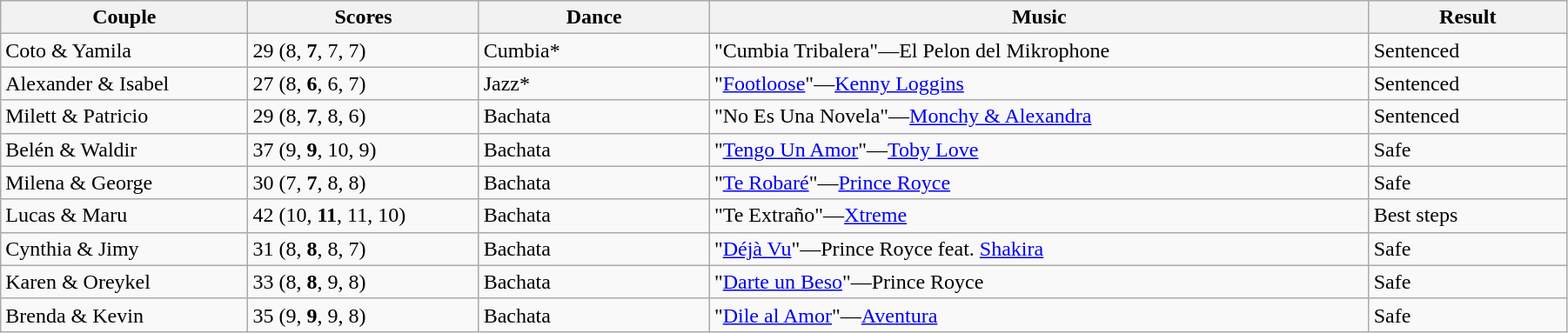<table class="wikitable sortable" style="width:95%; white-space:nowrap">
<tr>
<th style="width:15%;">Couple</th>
<th style="width:14%;">Scores</th>
<th style="width:14%;">Dance</th>
<th style="width:40%;">Music</th>
<th style="width:12%;">Result</th>
</tr>
<tr>
<td>Coto & Yamila</td>
<td>29 (8, <strong>7</strong>, 7, 7)</td>
<td>Cumbia*</td>
<td>"Cumbia Tribalera"—El Pelon del Mikrophone</td>
<td>Sentenced</td>
</tr>
<tr>
<td>Alexander & Isabel</td>
<td>27 (8, <strong>6</strong>, 6, 7)</td>
<td>Jazz*</td>
<td>"<a href='#'>Footloose</a>"—<a href='#'>Kenny Loggins</a></td>
<td>Sentenced</td>
</tr>
<tr>
<td>Milett & Patricio</td>
<td>29 (8, <strong>7</strong>, 8, 6)</td>
<td>Bachata</td>
<td>"No Es Una Novela"—<a href='#'>Monchy & Alexandra</a></td>
<td>Sentenced</td>
</tr>
<tr>
<td>Belén & Waldir</td>
<td>37 (9, <strong>9</strong>, 10, 9)</td>
<td>Bachata</td>
<td>"<a href='#'>Tengo Un Amor</a>"—<a href='#'>Toby Love</a></td>
<td>Safe</td>
</tr>
<tr>
<td>Milena & George</td>
<td>30 (7, <strong>7</strong>, 8, 8)</td>
<td>Bachata</td>
<td>"<a href='#'>Te Robaré</a>"—<a href='#'>Prince Royce</a></td>
<td>Safe</td>
</tr>
<tr>
<td>Lucas & Maru</td>
<td>42 (10, <strong>11</strong>, 11, 10)</td>
<td>Bachata</td>
<td>"Te Extraño"—<a href='#'>Xtreme</a></td>
<td>Best steps</td>
</tr>
<tr>
<td>Cynthia & Jimy</td>
<td>31 (8, <strong>8</strong>, 8, 7)</td>
<td>Bachata</td>
<td>"<a href='#'>Déjà Vu</a>"—Prince Royce feat. <a href='#'>Shakira</a></td>
<td>Safe</td>
</tr>
<tr>
<td>Karen & Oreykel</td>
<td>33 (8, <strong>8</strong>, 9, 8)</td>
<td>Bachata</td>
<td>"<a href='#'>Darte un Beso</a>"—Prince Royce</td>
<td>Safe</td>
</tr>
<tr>
<td>Brenda & Kevin</td>
<td>35 (9, <strong>9</strong>, 9, 8)</td>
<td>Bachata</td>
<td>"<a href='#'>Dile al Amor</a>"—<a href='#'>Aventura</a></td>
<td>Safe</td>
</tr>
</table>
